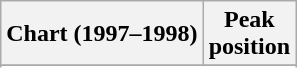<table class="wikitable sortable plainrowheaders" style="text-align:center">
<tr>
<th scope="col">Chart (1997–1998)</th>
<th scope="col">Peak<br>position</th>
</tr>
<tr>
</tr>
<tr>
</tr>
<tr>
</tr>
</table>
